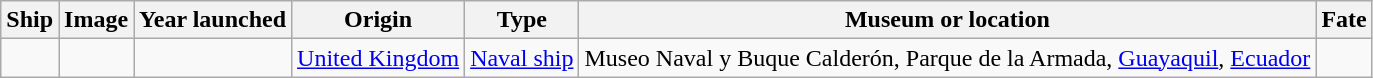<table class="wikitable sortable">
<tr>
<th>Ship</th>
<th>Image</th>
<th>Year launched</th>
<th>Origin</th>
<th>Type</th>
<th>Museum or location</th>
<th>Fate</th>
</tr>
<tr>
<td data-sort-value="Abdón" Calderón></td>
<td></td>
<td></td>
<td> <a href='#'>United Kingdom</a></td>
<td><a href='#'>Naval ship</a></td>
<td>Museo Naval y Buque Calderón, Parque de la Armada, <a href='#'>Guayaquil</a>, <a href='#'>Ecuador</a><br></td>
<td></td>
</tr>
</table>
